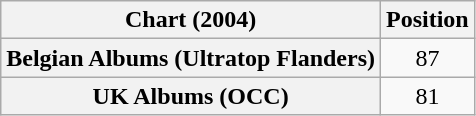<table class="wikitable sortable plainrowheaders" style="text-align:center">
<tr>
<th scope="col">Chart (2004)</th>
<th scope="col">Position</th>
</tr>
<tr>
<th scope="row">Belgian Albums (Ultratop Flanders)</th>
<td>87</td>
</tr>
<tr>
<th scope="row">UK Albums (OCC)</th>
<td>81</td>
</tr>
</table>
